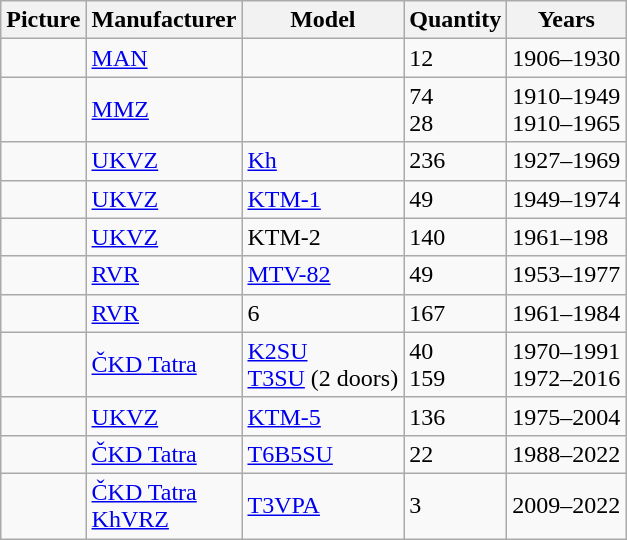<table class="wikitable sortable">
<tr>
<th>Picture</th>
<th>Manufacturer</th>
<th>Model</th>
<th>Quantity</th>
<th>Years</th>
</tr>
<tr>
<td></td>
<td> <a href='#'>MAN</a></td>
<td></td>
<td>12</td>
<td>1906–1930</td>
</tr>
<tr>
<td></td>
<td> <a href='#'>MMZ</a></td>
<td></td>
<td>74<br>28</td>
<td>1910–1949<br>1910–1965</td>
</tr>
<tr>
<td></td>
<td> <a href='#'>UKVZ</a></td>
<td><a href='#'>Kh</a></td>
<td>236</td>
<td>1927–1969</td>
</tr>
<tr>
<td></td>
<td> <a href='#'>UKVZ</a></td>
<td><a href='#'>KTM-1</a></td>
<td>49</td>
<td>1949–1974</td>
</tr>
<tr>
<td></td>
<td> <a href='#'>UKVZ</a></td>
<td>KTM-2</td>
<td>140</td>
<td>1961–198</td>
</tr>
<tr>
<td></td>
<td> <a href='#'>RVR</a></td>
<td><a href='#'>MTV-82</a></td>
<td>49</td>
<td>1953–1977</td>
</tr>
<tr>
<td></td>
<td> <a href='#'>RVR</a></td>
<td>6</td>
<td>167</td>
<td>1961–1984</td>
</tr>
<tr>
<td></td>
<td> <a href='#'>ČKD Tatra</a></td>
<td><a href='#'>K2SU</a><br><a href='#'>T3SU</a> (2 doors)</td>
<td>40<br>159</td>
<td>1970–1991<br>1972–2016</td>
</tr>
<tr>
<td></td>
<td> <a href='#'>UKVZ</a></td>
<td><a href='#'>KTM-5</a></td>
<td>136</td>
<td>1975–2004</td>
</tr>
<tr>
<td></td>
<td> <a href='#'>ČKD Tatra</a></td>
<td><a href='#'>T6B5SU</a></td>
<td>22</td>
<td>1988–2022</td>
</tr>
<tr>
<td></td>
<td> <a href='#'>ČKD Tatra</a><br> <a href='#'>KhVRZ</a></td>
<td><a href='#'>T3VPA</a></td>
<td>3</td>
<td>2009–2022</td>
</tr>
</table>
